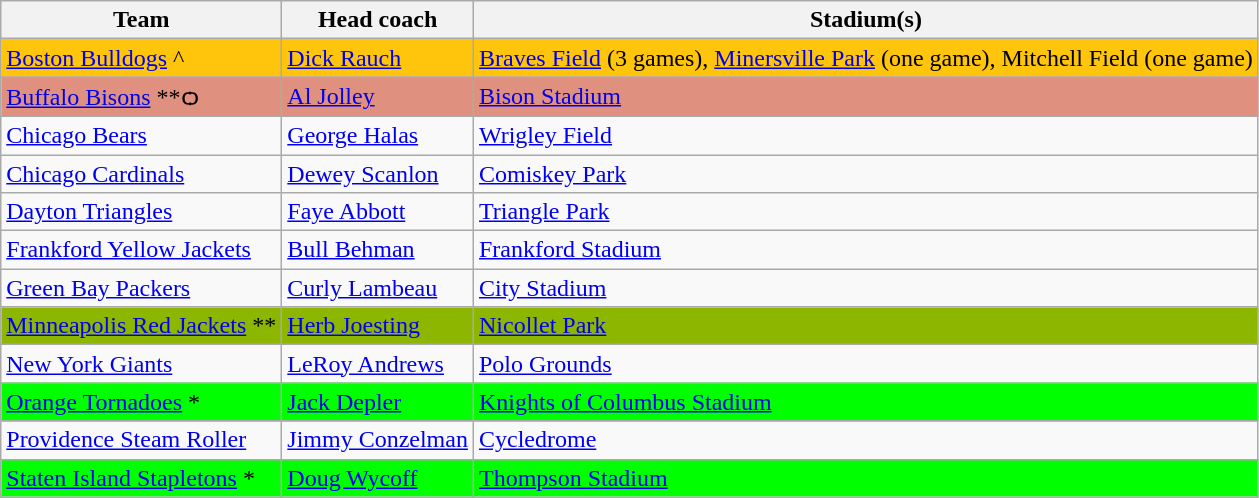<table class="wikitable">
<tr>
<th>Team</th>
<th>Head coach</th>
<th>Stadium(s)</th>
</tr>
<tr style="background-color:#FFC40C;">
<td><a href='#'>Boston Bulldogs</a> ^</td>
<td><a href='#'>Dick Rauch</a></td>
<td><a href='#'>Braves Field</a> (3 games), <a href='#'>Minersville Park</a> (one game), Mitchell Field (one game)</td>
</tr>
<tr style="background-color:#e0907e;">
<td><a href='#'>Buffalo Bisons</a> **ѻ</td>
<td><a href='#'>Al Jolley</a></td>
<td><a href='#'>Bison Stadium</a></td>
</tr>
<tr>
<td><a href='#'>Chicago Bears</a></td>
<td><a href='#'>George Halas</a></td>
<td><a href='#'>Wrigley Field</a></td>
</tr>
<tr>
<td><a href='#'>Chicago Cardinals</a></td>
<td><a href='#'>Dewey Scanlon</a></td>
<td><a href='#'>Comiskey Park</a></td>
</tr>
<tr>
<td><a href='#'>Dayton Triangles</a></td>
<td><a href='#'>Faye Abbott</a></td>
<td><a href='#'>Triangle Park</a></td>
</tr>
<tr>
<td><a href='#'>Frankford Yellow Jackets</a></td>
<td><a href='#'>Bull Behman</a></td>
<td><a href='#'>Frankford Stadium</a></td>
</tr>
<tr>
<td><a href='#'>Green Bay Packers</a></td>
<td><a href='#'>Curly Lambeau</a></td>
<td><a href='#'>City Stadium</a></td>
</tr>
<tr style="background-color:#8DB600;">
<td><a href='#'>Minneapolis Red Jackets</a> **</td>
<td><a href='#'>Herb Joesting</a></td>
<td><a href='#'>Nicollet Park</a></td>
</tr>
<tr>
<td><a href='#'>New York Giants</a></td>
<td><a href='#'>LeRoy Andrews</a></td>
<td><a href='#'>Polo Grounds</a></td>
</tr>
<tr style="background-color:#00FF00;">
<td><a href='#'>Orange Tornadoes</a> *</td>
<td><a href='#'>Jack Depler</a></td>
<td><a href='#'>Knights of Columbus Stadium</a></td>
</tr>
<tr>
<td><a href='#'>Providence Steam Roller</a></td>
<td><a href='#'>Jimmy Conzelman</a></td>
<td><a href='#'>Cycledrome</a></td>
</tr>
<tr style="background-color:#00FF00;">
<td><a href='#'>Staten Island Stapletons</a> *</td>
<td><a href='#'>Doug Wycoff</a></td>
<td><a href='#'>Thompson Stadium</a></td>
</tr>
</table>
